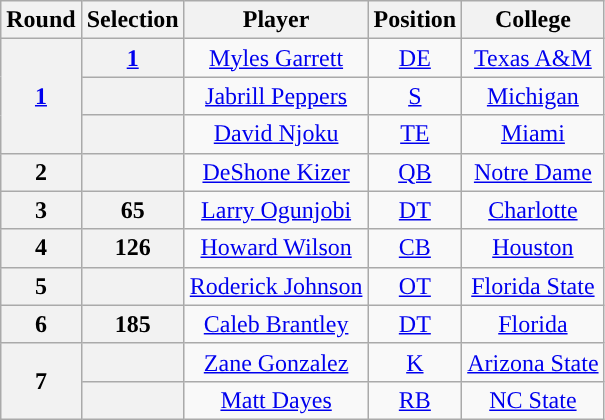<table class="wikitable" style="text-align:center">
<tr>
<th>Round</th>
<th>Selection</th>
<th>Player</th>
<th>Position</th>
<th>College</th>
</tr>
<tr>
<th rowspan=3><a href='#'>1</a></th>
<th><a href='#'>1</a></th>
<td><a href='#'>Myles Garrett</a></td>
<td><a href='#'>DE</a></td>
<td><a href='#'>Texas A&M</a></td>
</tr>
<tr>
<th></th>
<td><a href='#'>Jabrill Peppers</a></td>
<td><a href='#'>S</a></td>
<td><a href='#'>Michigan</a></td>
</tr>
<tr>
<th></th>
<td><a href='#'>David Njoku</a></td>
<td><a href='#'>TE</a></td>
<td><a href='#'>Miami</a></td>
</tr>
<tr>
<th>2</th>
<th></th>
<td><a href='#'>DeShone Kizer</a></td>
<td><a href='#'>QB</a></td>
<td><a href='#'>Notre Dame</a></td>
</tr>
<tr>
<th>3</th>
<th>65</th>
<td><a href='#'>Larry Ogunjobi</a></td>
<td><a href='#'>DT</a></td>
<td><a href='#'>Charlotte</a></td>
</tr>
<tr>
<th>4</th>
<th>126</th>
<td><a href='#'>Howard Wilson</a></td>
<td><a href='#'>CB</a></td>
<td><a href='#'>Houston</a></td>
</tr>
<tr>
<th>5</th>
<th></th>
<td><a href='#'>Roderick Johnson</a></td>
<td><a href='#'>OT</a></td>
<td><a href='#'>Florida State</a></td>
</tr>
<tr>
<th>6</th>
<th>185</th>
<td><a href='#'>Caleb Brantley</a></td>
<td><a href='#'>DT</a></td>
<td><a href='#'>Florida</a></td>
</tr>
<tr>
<th rowspan=2>7</th>
<th></th>
<td><a href='#'>Zane Gonzalez</a></td>
<td><a href='#'>K</a></td>
<td><a href='#'>Arizona State</a></td>
</tr>
<tr>
<th></th>
<td><a href='#'>Matt Dayes</a></td>
<td><a href='#'>RB</a></td>
<td><a href='#'>NC State</a></td>
</tr>
</table>
